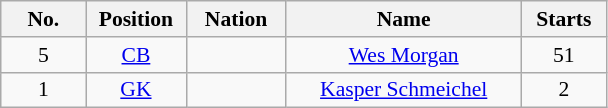<table class="wikitable" style="font-size: 90%; text-align: center">
<tr>
<th width=50>No.</th>
<th width=60>Position</th>
<th width=60>Nation</th>
<th width=150>Name</th>
<th width=50>Starts</th>
</tr>
<tr>
<td>5</td>
<td><a href='#'>CB</a></td>
<td></td>
<td><a href='#'>Wes Morgan</a></td>
<td>51</td>
</tr>
<tr>
<td>1</td>
<td><a href='#'>GK</a></td>
<td></td>
<td><a href='#'>Kasper Schmeichel</a></td>
<td>2</td>
</tr>
</table>
